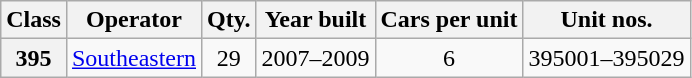<table class="wikitable">
<tr>
<th>Class</th>
<th>Operator</th>
<th>Qty.</th>
<th>Year built</th>
<th>Cars per unit</th>
<th>Unit nos.</th>
</tr>
<tr>
<th>395</th>
<td align=center><a href='#'>Southeastern</a></td>
<td align=center>29</td>
<td align=center>2007–2009</td>
<td align=center>6</td>
<td>395001–395029</td>
</tr>
</table>
